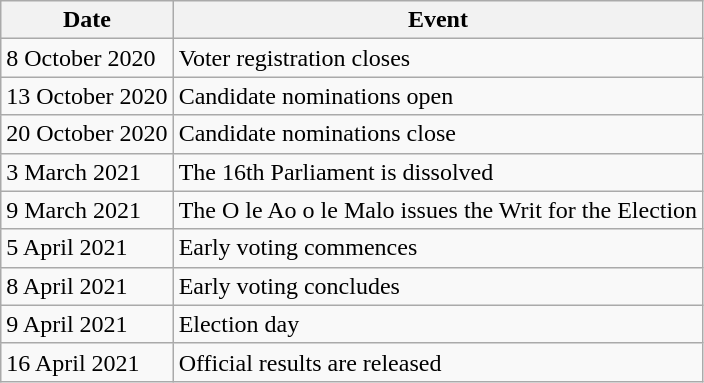<table class="wikitable">
<tr>
<th>Date</th>
<th>Event</th>
</tr>
<tr>
<td>8 October 2020</td>
<td>Voter registration closes</td>
</tr>
<tr>
<td>13 October 2020</td>
<td>Candidate nominations open</td>
</tr>
<tr>
<td>20 October 2020</td>
<td>Candidate nominations close</td>
</tr>
<tr>
<td>3 March 2021</td>
<td>The 16th Parliament is dissolved</td>
</tr>
<tr>
<td>9 March 2021</td>
<td>The O le Ao o le Malo issues the Writ for the Election</td>
</tr>
<tr>
<td>5 April 2021</td>
<td>Early voting commences</td>
</tr>
<tr>
<td>8 April 2021</td>
<td>Early voting concludes</td>
</tr>
<tr>
<td>9 April 2021</td>
<td>Election day</td>
</tr>
<tr>
<td>16 April 2021</td>
<td>Official results are released</td>
</tr>
</table>
